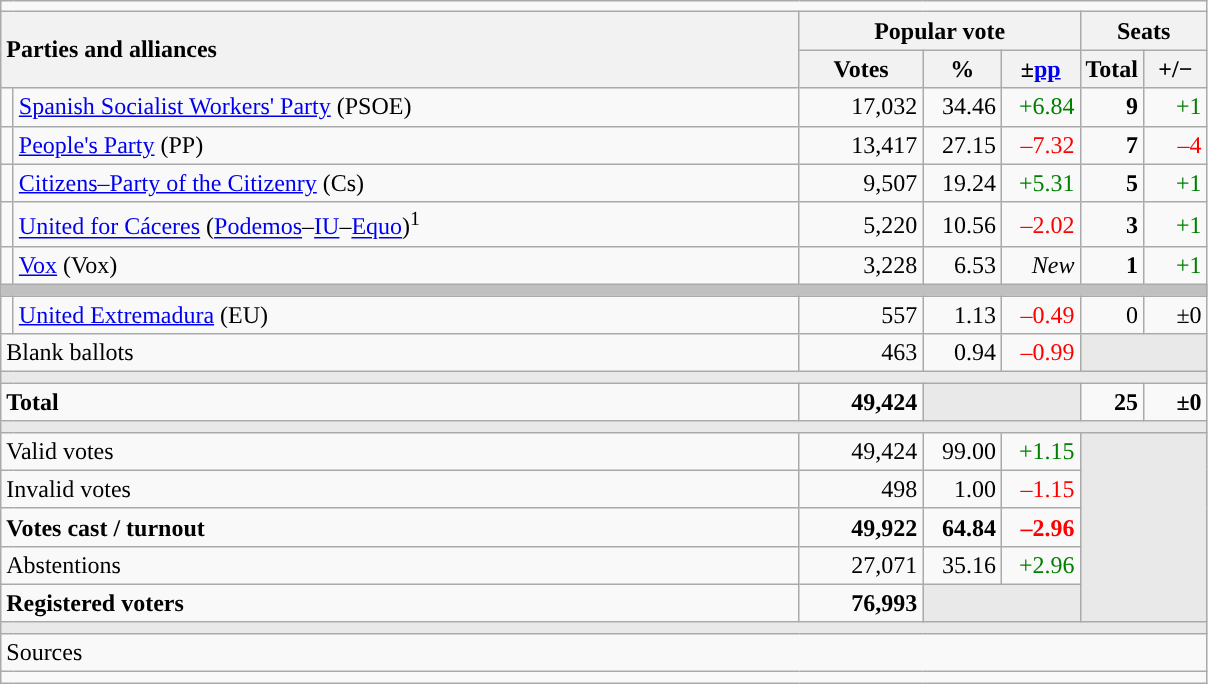<table class="wikitable" style="text-align:right;">
<tr>
<td colspan="7"></td>
</tr>
<tr>
<th style="text-align:left;" rowspan="2" colspan="2" width="525">Parties and alliances</th>
<th colspan="3">Popular vote</th>
<th colspan="2">Seats</th>
</tr>
<tr>
<th width="75">Votes</th>
<th width="45">%</th>
<th width="45">±<a href='#'>pp</a></th>
<th width="35">Total</th>
<th width="35">+/−</th>
</tr>
<tr>
<td width="1" style="color:inherit;background:"></td>
<td align="left"><a href='#'>Spanish Socialist Workers' Party</a> (PSOE)</td>
<td>17,032</td>
<td>34.46</td>
<td style="color:green;">+6.84</td>
<td><strong>9</strong></td>
<td style="color:green;">+1</td>
</tr>
<tr>
<td style="color:inherit;background:"></td>
<td align="left"><a href='#'>People's Party</a> (PP)</td>
<td>13,417</td>
<td>27.15</td>
<td style="color:red;">–7.32</td>
<td><strong>7</strong></td>
<td style="color:red;">–4</td>
</tr>
<tr>
<td style="color:inherit;background:"></td>
<td align="left"><a href='#'>Citizens–Party of the Citizenry</a> (Cs)</td>
<td>9,507</td>
<td>19.24</td>
<td style="color:green;">+5.31</td>
<td><strong>5</strong></td>
<td style="color:green;">+1</td>
</tr>
<tr>
<td style="color:inherit;background:"></td>
<td align="left"><a href='#'>United for Cáceres</a> (<a href='#'>Podemos</a>–<a href='#'>IU</a>–<a href='#'>Equo</a>)<sup>1</sup></td>
<td>5,220</td>
<td>10.56</td>
<td style="color:red;">–2.02</td>
<td><strong>3</strong></td>
<td style="color:green;">+1</td>
</tr>
<tr>
<td style="color:inherit;background:"></td>
<td align="left"><a href='#'>Vox</a> (Vox)</td>
<td>3,228</td>
<td>6.53</td>
<td><em>New</em></td>
<td><strong>1</strong></td>
<td style="color:green;">+1</td>
</tr>
<tr>
<td colspan="7" bgcolor="#C0C0C0"></td>
</tr>
<tr>
<td style="color:inherit;background:"></td>
<td align="left"><a href='#'>United Extremadura</a> (EU)</td>
<td>557</td>
<td>1.13</td>
<td style="color:red;">–0.49</td>
<td>0</td>
<td>±0</td>
</tr>
<tr>
<td align="left" colspan="2">Blank ballots</td>
<td>463</td>
<td>0.94</td>
<td style="color:red;">–0.99</td>
<td bgcolor="#E9E9E9" colspan="2"></td>
</tr>
<tr>
<td colspan="7" bgcolor="#E9E9E9"></td>
</tr>
<tr style="font-weight:bold;">
<td align="left" colspan="2">Total</td>
<td>49,424</td>
<td bgcolor="#E9E9E9" colspan="2"></td>
<td>25</td>
<td>±0</td>
</tr>
<tr>
<td colspan="7" bgcolor="#E9E9E9"></td>
</tr>
<tr>
<td align="left" colspan="2">Valid votes</td>
<td>49,424</td>
<td>99.00</td>
<td style="color:green;">+1.15</td>
<td bgcolor="#E9E9E9" colspan="2" rowspan="5"></td>
</tr>
<tr>
<td align="left" colspan="2">Invalid votes</td>
<td>498</td>
<td>1.00</td>
<td style="color:red;">–1.15</td>
</tr>
<tr style="font-weight:bold;">
<td align="left" colspan="2">Votes cast / turnout</td>
<td>49,922</td>
<td>64.84</td>
<td style="color:red;">–2.96</td>
</tr>
<tr>
<td align="left" colspan="2">Abstentions</td>
<td>27,071</td>
<td>35.16</td>
<td style="color:green;">+2.96</td>
</tr>
<tr style="font-weight:bold;">
<td align="left" colspan="2">Registered voters</td>
<td>76,993</td>
<td bgcolor="#E9E9E9" colspan="2"></td>
</tr>
<tr>
<td colspan="7" bgcolor="#E9E9E9"></td>
</tr>
<tr>
<td align="left" colspan="7">Sources</td>
</tr>
<tr>
<td colspan="7" style="text-align:left; max-width:790px;"></td>
</tr>
</table>
